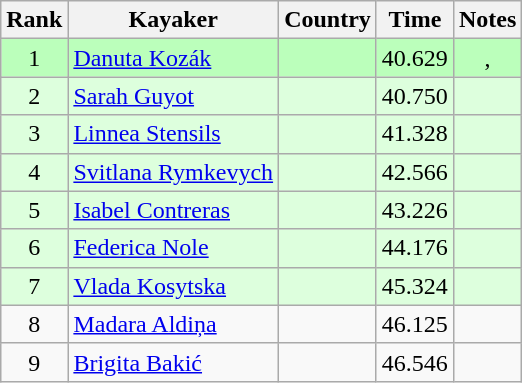<table class="wikitable" style="text-align:center">
<tr>
<th>Rank</th>
<th>Kayaker</th>
<th>Country</th>
<th>Time</th>
<th>Notes</th>
</tr>
<tr bgcolor=bbffbb>
<td>1</td>
<td align="left"><a href='#'>Danuta Kozák</a></td>
<td align="left"></td>
<td>40.629</td>
<td>, <strong></strong></td>
</tr>
<tr bgcolor=ddffdd>
<td>2</td>
<td align="left"><a href='#'>Sarah Guyot</a></td>
<td align="left"></td>
<td>40.750</td>
<td></td>
</tr>
<tr bgcolor=ddffdd>
<td>3</td>
<td align="left"><a href='#'>Linnea Stensils</a></td>
<td align="left"></td>
<td>41.328</td>
<td></td>
</tr>
<tr bgcolor=ddffdd>
<td>4</td>
<td align="left"><a href='#'>Svitlana Rymkevych</a></td>
<td align="left"></td>
<td>42.566</td>
<td></td>
</tr>
<tr bgcolor=ddffdd>
<td>5</td>
<td align="left"><a href='#'>Isabel Contreras</a></td>
<td align="left"></td>
<td>43.226</td>
<td></td>
</tr>
<tr bgcolor=ddffdd>
<td>6</td>
<td align="left"><a href='#'>Federica Nole</a></td>
<td align="left"></td>
<td>44.176</td>
<td></td>
</tr>
<tr bgcolor=ddffdd>
<td>7</td>
<td align="left"><a href='#'>Vlada Kosytska</a></td>
<td align="left"></td>
<td>45.324</td>
<td></td>
</tr>
<tr>
<td>8</td>
<td align="left"><a href='#'>Madara Aldiņa</a></td>
<td align="left"></td>
<td>46.125</td>
<td></td>
</tr>
<tr>
<td>9</td>
<td align="left"><a href='#'>Brigita Bakić</a></td>
<td align="left"></td>
<td>46.546</td>
<td></td>
</tr>
</table>
